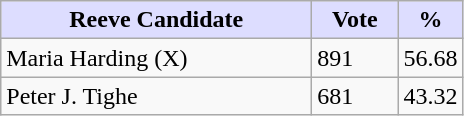<table class="wikitable">
<tr>
<th style="background:#ddf; width:200px;">Reeve Candidate</th>
<th style="background:#ddf; width:50px;">Vote</th>
<th style="background:#ddf; width:30px;">%</th>
</tr>
<tr>
<td>Maria Harding (X)</td>
<td>891</td>
<td>56.68</td>
</tr>
<tr>
<td>Peter J. Tighe</td>
<td>681</td>
<td>43.32</td>
</tr>
</table>
